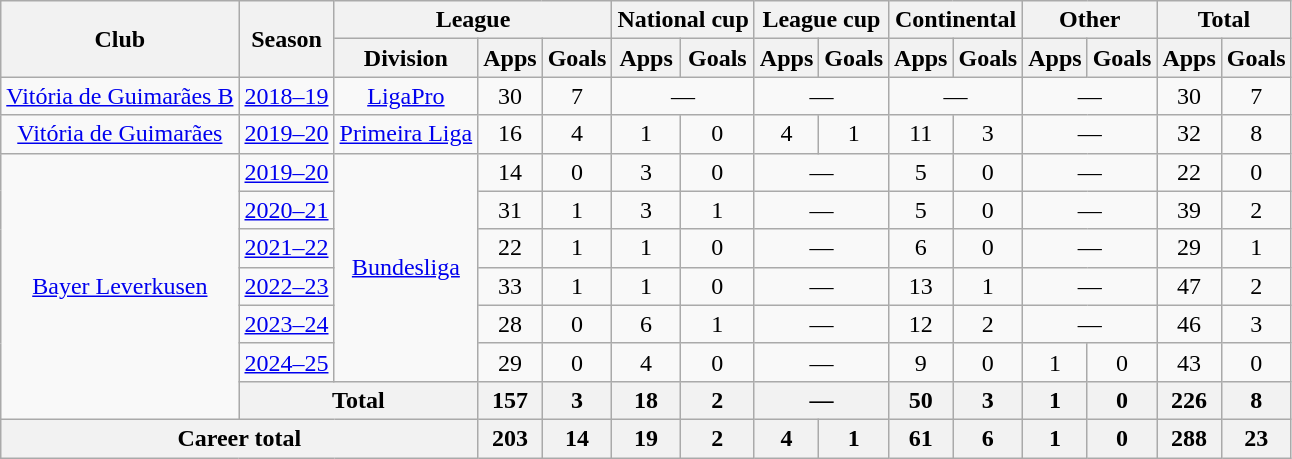<table class="wikitable" style="text-align:center">
<tr>
<th rowspan="2">Club</th>
<th rowspan="2">Season</th>
<th colspan="3">League</th>
<th colspan="2">National cup</th>
<th colspan="2">League cup</th>
<th colspan="2">Continental</th>
<th colspan="2">Other</th>
<th colspan="2">Total</th>
</tr>
<tr>
<th>Division</th>
<th>Apps</th>
<th>Goals</th>
<th>Apps</th>
<th>Goals</th>
<th>Apps</th>
<th>Goals</th>
<th>Apps</th>
<th>Goals</th>
<th>Apps</th>
<th>Goals</th>
<th>Apps</th>
<th>Goals</th>
</tr>
<tr>
<td><a href='#'>Vitória de Guimarães B</a></td>
<td><a href='#'>2018–19</a></td>
<td><a href='#'>LigaPro</a></td>
<td>30</td>
<td>7</td>
<td colspan="2">—</td>
<td colspan="2">—</td>
<td colspan="2">—</td>
<td colspan="2">—</td>
<td>30</td>
<td>7</td>
</tr>
<tr>
<td><a href='#'>Vitória de Guimarães</a></td>
<td><a href='#'>2019–20</a></td>
<td><a href='#'>Primeira Liga</a></td>
<td>16</td>
<td>4</td>
<td>1</td>
<td>0</td>
<td>4</td>
<td>1</td>
<td>11</td>
<td>3</td>
<td colspan="2">—</td>
<td>32</td>
<td>8</td>
</tr>
<tr>
<td rowspan="7"><a href='#'>Bayer Leverkusen</a></td>
<td><a href='#'>2019–20</a></td>
<td rowspan="6"><a href='#'>Bundesliga</a></td>
<td>14</td>
<td>0</td>
<td>3</td>
<td>0</td>
<td colspan="2">—</td>
<td>5</td>
<td>0</td>
<td colspan="2">—</td>
<td>22</td>
<td>0</td>
</tr>
<tr>
<td><a href='#'>2020–21</a></td>
<td>31</td>
<td>1</td>
<td>3</td>
<td>1</td>
<td colspan="2">—</td>
<td>5</td>
<td>0</td>
<td colspan="2">—</td>
<td>39</td>
<td>2</td>
</tr>
<tr>
<td><a href='#'>2021–22</a></td>
<td>22</td>
<td>1</td>
<td>1</td>
<td>0</td>
<td colspan="2">—</td>
<td>6</td>
<td>0</td>
<td colspan="2">—</td>
<td>29</td>
<td>1</td>
</tr>
<tr>
<td><a href='#'>2022–23</a></td>
<td>33</td>
<td>1</td>
<td>1</td>
<td>0</td>
<td colspan="2">—</td>
<td>13</td>
<td>1</td>
<td colspan="2">—</td>
<td>47</td>
<td>2</td>
</tr>
<tr>
<td><a href='#'>2023–24</a></td>
<td>28</td>
<td>0</td>
<td>6</td>
<td>1</td>
<td colspan="2">—</td>
<td>12</td>
<td>2</td>
<td colspan="2">—</td>
<td>46</td>
<td>3</td>
</tr>
<tr>
<td><a href='#'>2024–25</a></td>
<td>29</td>
<td>0</td>
<td>4</td>
<td>0</td>
<td colspan="2">—</td>
<td>9</td>
<td>0</td>
<td>1</td>
<td>0</td>
<td>43</td>
<td>0</td>
</tr>
<tr>
<th colspan="2">Total</th>
<th>157</th>
<th>3</th>
<th>18</th>
<th>2</th>
<th colspan="2">—</th>
<th>50</th>
<th>3</th>
<th>1</th>
<th>0</th>
<th>226</th>
<th>8</th>
</tr>
<tr>
<th colspan="3">Career total</th>
<th>203</th>
<th>14</th>
<th>19</th>
<th>2</th>
<th>4</th>
<th>1</th>
<th>61</th>
<th>6</th>
<th>1</th>
<th>0</th>
<th>288</th>
<th>23</th>
</tr>
</table>
